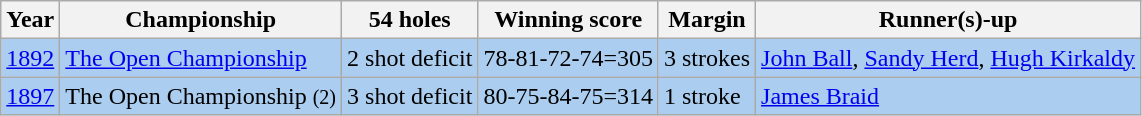<table class="wikitable">
<tr>
<th>Year</th>
<th>Championship</th>
<th>54 holes</th>
<th>Winning score</th>
<th>Margin</th>
<th>Runner(s)-up</th>
</tr>
<tr style="background:#ABCDEF;">
<td><a href='#'>1892</a></td>
<td><a href='#'>The Open Championship</a></td>
<td>2 shot deficit</td>
<td>78-81-72-74=305</td>
<td>3 strokes</td>
<td> <a href='#'>John Ball</a>,  <a href='#'>Sandy Herd</a>,  <a href='#'>Hugh Kirkaldy</a></td>
</tr>
<tr style="background:#ABCDEF;">
<td><a href='#'>1897</a></td>
<td>The Open Championship <small> (2)</small></td>
<td>3 shot deficit</td>
<td>80-75-84-75=314</td>
<td>1 stroke</td>
<td> <a href='#'>James Braid</a></td>
</tr>
</table>
